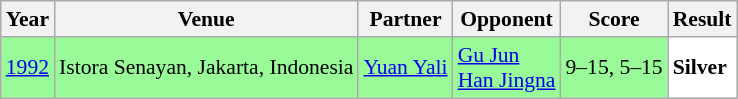<table class="sortable wikitable" style="font-size: 90%;">
<tr>
<th>Year</th>
<th>Venue</th>
<th>Partner</th>
<th>Opponent</th>
<th>Score</th>
<th>Result</th>
</tr>
<tr style="background:#98FB98">
<td align="center"><a href='#'>1992</a></td>
<td align="left">Istora Senayan, Jakarta, Indonesia</td>
<td align="left"> <a href='#'>Yuan Yali</a></td>
<td align="left"> <a href='#'>Gu Jun</a> <br>  <a href='#'>Han Jingna</a></td>
<td align="left">9–15, 5–15</td>
<td style="text-align:left; background:white"> <strong>Silver</strong></td>
</tr>
</table>
